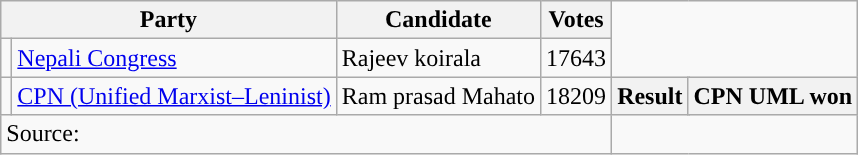<table class="wikitable">
<tr>
<th colspan="2">Party</th>
<th>Candidate</th>
<th>Votes</th>
</tr>
<tr>
<td style="background-color:"></td>
<td><a href='#'>Nepali Congress</a></td>
<td>Rajeev koirala</td>
<td>17643</td>
</tr>
<tr>
<td style="background-color:"></td>
<td><a href='#'>CPN (Unified Marxist–Leninist)</a></td>
<td>Ram prasad Mahato</td>
<td>18209</td>
<th colspan="2">Result</th>
<th colspan="2">CPN UML won</th>
</tr>
<tr>
<td colspan="4">Source: </td>
</tr>
</table>
